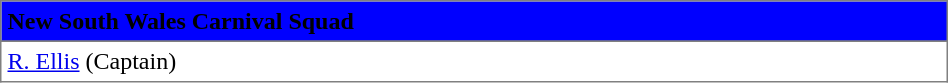<table border="1" cellpadding="4" cellspacing="0" style="text-align:left; font-size:100%; border-collapse:collapse;" width=50%>
<tr style="background:blue;">
<th colspan=2><span>New South Wales Carnival Squad</span></th>
</tr>
<tr bgcolor="#efefef">
</tr>
<tr>
<td><a href='#'>R. Ellis</a> (Captain)</td>
</tr>
</table>
